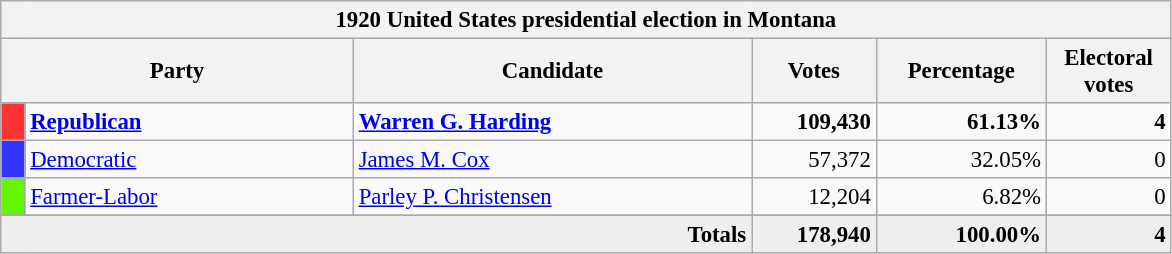<table class="wikitable" style="font-size: 95%;">
<tr>
<th colspan="6">1920 United States presidential election in Montana</th>
</tr>
<tr>
<th colspan="2" style="width: 15em">Party</th>
<th style="width: 17em">Candidate</th>
<th style="width: 5em">Votes</th>
<th style="width: 7em">Percentage</th>
<th style="width: 5em">Electoral votes</th>
</tr>
<tr>
<th style="background-color:#FF3333; width: 3px"></th>
<td style="width: 130px"><strong><a href='#'>Republican</a></strong></td>
<td><strong><a href='#'>Warren G. Harding</a></strong></td>
<td align="right"><strong>109,430</strong></td>
<td align="right"><strong>61.13%</strong></td>
<td align="right"><strong>4</strong></td>
</tr>
<tr>
<th style="background-color:#3333FF; width: 3px"></th>
<td style="width: 130px"><a href='#'>Democratic</a></td>
<td><a href='#'>James M. Cox</a></td>
<td align="right">57,372</td>
<td align="right">32.05%</td>
<td align="right">0</td>
</tr>
<tr>
<th style="background-color:#66F500; width: 3px"></th>
<td style="width: 130px"><a href='#'>Farmer-Labor</a></td>
<td><a href='#'>Parley P. Christensen</a></td>
<td align="right">12,204</td>
<td align="right">6.82%</td>
<td align="right">0</td>
</tr>
<tr>
</tr>
<tr bgcolor="#EEEEEE">
<td colspan="3" align="right"><strong>Totals</strong></td>
<td align="right"><strong>178,940</strong></td>
<td align="right"><strong>100.00%</strong></td>
<td align="right"><strong>4</strong></td>
</tr>
</table>
